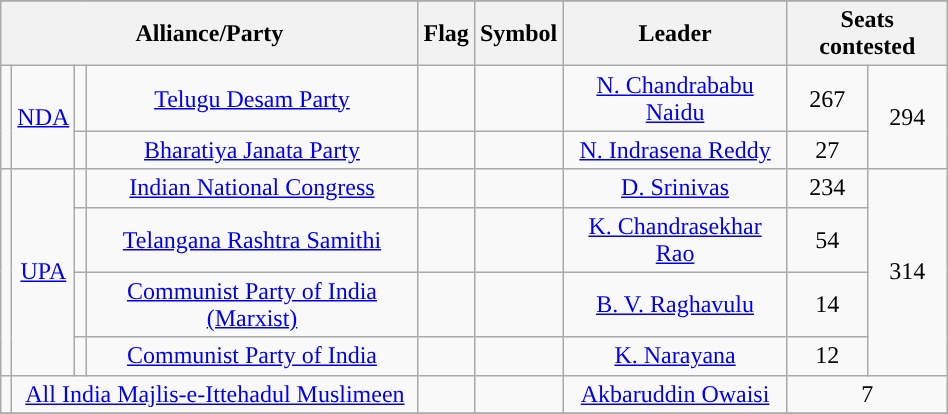<table class="wikitable sortable" width="50%" style="text-align:center;">
<tr>
</tr>
<tr>
<th colspan=4>Alliance/Party</th>
<th>Flag</th>
<th>Symbol</th>
<th>Leader</th>
<th colspan=4>Seats contested</th>
</tr>
<tr>
<td rowspan=2 style="text-align:center; background:"></td>
<td rowspan=2><a href='#'>NDA</a></td>
<td style="text-align:center; background:"></td>
<td><a href='#'>Telugu Desam Party</a></td>
<td></td>
<td></td>
<td><a href='#'>N. Chandrababu Naidu</a></td>
<td>267</td>
<td rowspan=2>294</td>
</tr>
<tr>
<td style="text-align:center; background:"></td>
<td><a href='#'>Bharatiya Janata Party</a></td>
<td></td>
<td></td>
<td><a href='#'>N. Indrasena Reddy</a></td>
<td>27</td>
</tr>
<tr>
<td rowspan=4 style="text-align:center; background:"></td>
<td rowspan=4><a href='#'>UPA</a></td>
<td style="text-align:center; background:"></td>
<td><a href='#'>Indian National Congress</a></td>
<td></td>
<td></td>
<td><a href='#'>D. Srinivas</a></td>
<td>234</td>
<td rowspan=4>314<br></td>
</tr>
<tr>
<td style="text-align:center; background:"></td>
<td><a href='#'>Telangana Rashtra Samithi</a></td>
<td></td>
<td></td>
<td><a href='#'>K. Chandrasekhar Rao</a></td>
<td>54</td>
</tr>
<tr>
<td style="text-align:center; background:"></td>
<td><a href='#'>Communist Party of India (Marxist)</a></td>
<td></td>
<td></td>
<td><a href='#'>B. V. Raghavulu</a></td>
<td>14</td>
</tr>
<tr>
<td style="text-align:center; background:"></td>
<td><a href='#'>Communist Party of India</a></td>
<td></td>
<td></td>
<td><a href='#'>K. Narayana</a></td>
<td>12</td>
</tr>
<tr>
<td style="text-align:center; background:"></td>
<td colspan=3><a href='#'>All India Majlis-e-Ittehadul Muslimeen</a></td>
<td></td>
<td></td>
<td><a href='#'>Akbaruddin Owaisi</a></td>
<td colspan=3>7</td>
</tr>
<tr>
</tr>
</table>
